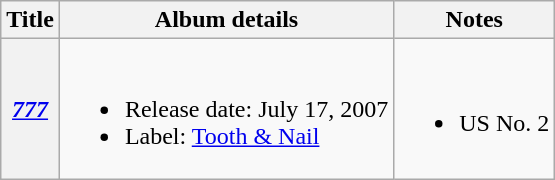<table class="wikitable plainrowheaders">
<tr>
<th scope="col">Title</th>
<th scope="col">Album details</th>
<th scope="col">Notes</th>
</tr>
<tr>
<th scope="row"><em><a href='#'>777</a></em></th>
<td><br><ul><li>Release date: July 17, 2007</li><li>Label: <a href='#'>Tooth & Nail</a></li></ul></td>
<td><br><ul><li>US No. 2</li></ul></td>
</tr>
</table>
